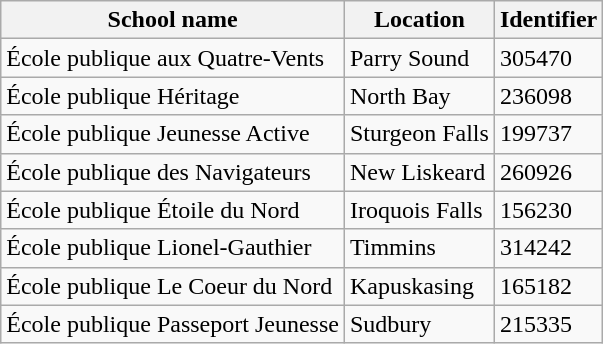<table class="wikitable">
<tr>
<th>School name</th>
<th>Location</th>
<th>Identifier</th>
</tr>
<tr>
<td>École publique aux Quatre-Vents</td>
<td>Parry Sound</td>
<td>305470</td>
</tr>
<tr>
<td>École publique Héritage</td>
<td>North Bay</td>
<td>236098</td>
</tr>
<tr>
<td>École publique Jeunesse Active</td>
<td>Sturgeon Falls</td>
<td>199737</td>
</tr>
<tr>
<td>École publique des Navigateurs</td>
<td>New Liskeard</td>
<td>260926</td>
</tr>
<tr>
<td>École publique Étoile du Nord</td>
<td>Iroquois Falls</td>
<td>156230</td>
</tr>
<tr>
<td>École publique Lionel-Gauthier</td>
<td>Timmins</td>
<td>314242</td>
</tr>
<tr>
<td>École publique Le Coeur du Nord</td>
<td>Kapuskasing</td>
<td>165182</td>
</tr>
<tr>
<td>École publique Passeport Jeunesse</td>
<td>Sudbury</td>
<td>215335</td>
</tr>
</table>
